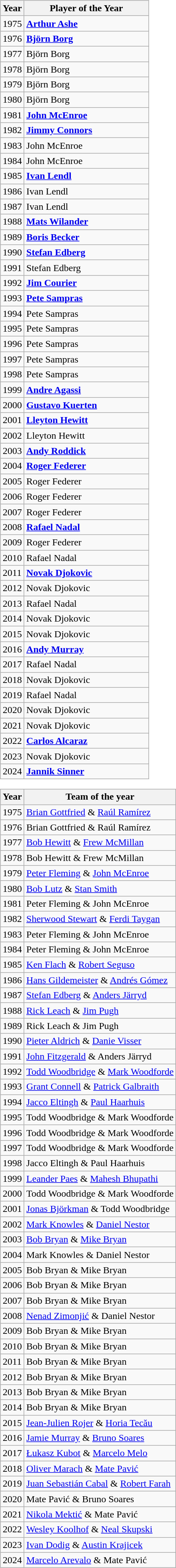<table>
<tr style=vertical-align: top>
<td><br><table class="wikitable sortable">
<tr>
<th>Year</th>
<th width=200>Player of the Year</th>
</tr>
<tr>
<td>1975</td>
<td> <strong><a href='#'>Arthur Ashe</a></strong></td>
</tr>
<tr>
<td>1976</td>
<td> <strong><a href='#'>Björn Borg</a></strong></td>
</tr>
<tr a>
<td>1977</td>
<td> Björn Borg </td>
</tr>
<tr>
<td>1978</td>
<td> Björn Borg </td>
</tr>
<tr>
<td>1979</td>
<td> Björn Borg </td>
</tr>
<tr>
<td>1980</td>
<td> Björn Borg </td>
</tr>
<tr>
<td>1981</td>
<td> <strong><a href='#'>John McEnroe</a></strong></td>
</tr>
<tr>
<td>1982</td>
<td> <strong><a href='#'>Jimmy Connors</a></strong></td>
</tr>
<tr>
<td>1983</td>
<td> John McEnroe </td>
</tr>
<tr>
<td>1984</td>
<td> John McEnroe </td>
</tr>
<tr>
<td>1985</td>
<td> <strong><a href='#'>Ivan Lendl</a></strong></td>
</tr>
<tr>
<td>1986</td>
<td> Ivan Lendl </td>
</tr>
<tr>
<td>1987</td>
<td> Ivan Lendl </td>
</tr>
<tr>
<td>1988</td>
<td> <strong><a href='#'>Mats Wilander</a></strong></td>
</tr>
<tr>
<td>1989</td>
<td> <strong><a href='#'>Boris Becker</a></strong></td>
</tr>
<tr>
<td>1990</td>
<td> <strong><a href='#'>Stefan Edberg</a></strong></td>
</tr>
<tr>
<td>1991</td>
<td> Stefan Edberg </td>
</tr>
<tr>
<td>1992</td>
<td> <strong><a href='#'>Jim Courier</a></strong></td>
</tr>
<tr>
<td>1993</td>
<td> <strong><a href='#'>Pete Sampras</a></strong></td>
</tr>
<tr>
<td>1994</td>
<td> Pete Sampras </td>
</tr>
<tr>
<td>1995</td>
<td> Pete Sampras </td>
</tr>
<tr>
<td>1996</td>
<td> Pete Sampras </td>
</tr>
<tr>
<td>1997</td>
<td> Pete Sampras </td>
</tr>
<tr>
<td>1998</td>
<td> Pete Sampras </td>
</tr>
<tr>
<td>1999</td>
<td> <strong><a href='#'>Andre Agassi</a></strong></td>
</tr>
<tr>
<td>2000</td>
<td> <strong><a href='#'>Gustavo Kuerten</a></strong></td>
</tr>
<tr>
<td>2001</td>
<td> <strong><a href='#'>Lleyton Hewitt</a></strong></td>
</tr>
<tr>
<td>2002</td>
<td> Lleyton Hewitt </td>
</tr>
<tr>
<td>2003</td>
<td> <strong><a href='#'>Andy Roddick</a></strong></td>
</tr>
<tr>
<td>2004</td>
<td> <strong><a href='#'>Roger Federer</a></strong></td>
</tr>
<tr>
<td>2005</td>
<td> Roger Federer </td>
</tr>
<tr>
<td>2006</td>
<td> Roger Federer </td>
</tr>
<tr>
<td>2007</td>
<td> Roger Federer </td>
</tr>
<tr>
<td>2008</td>
<td> <strong><a href='#'>Rafael Nadal</a></strong></td>
</tr>
<tr>
<td>2009</td>
<td> Roger Federer </td>
</tr>
<tr>
<td>2010</td>
<td> Rafael Nadal </td>
</tr>
<tr>
<td>2011</td>
<td> <strong><a href='#'>Novak Djokovic</a></strong></td>
</tr>
<tr>
<td>2012</td>
<td> Novak Djokovic </td>
</tr>
<tr>
<td>2013</td>
<td> Rafael Nadal </td>
</tr>
<tr>
<td>2014</td>
<td> Novak Djokovic </td>
</tr>
<tr>
<td>2015</td>
<td> Novak Djokovic </td>
</tr>
<tr>
<td>2016</td>
<td> <strong><a href='#'>Andy Murray</a></strong></td>
</tr>
<tr>
<td>2017</td>
<td> Rafael Nadal </td>
</tr>
<tr>
<td>2018</td>
<td> Novak Djokovic </td>
</tr>
<tr>
<td>2019</td>
<td> Rafael Nadal </td>
</tr>
<tr>
<td>2020</td>
<td> Novak Djokovic </td>
</tr>
<tr>
<td>2021</td>
<td> Novak Djokovic </td>
</tr>
<tr>
<td>2022</td>
<td> <strong><a href='#'>Carlos Alcaraz</a></strong></td>
</tr>
<tr>
<td>2023</td>
<td> Novak Djokovic </td>
</tr>
<tr>
<td>2024</td>
<td> <strong><a href='#'>Jannik Sinner</a></strong></td>
</tr>
</table>
<table class="wikitable sortable">
<tr>
<th>Year</th>
<th>Team of the year</th>
</tr>
<tr>
<td>1975</td>
<td> <a href='#'>Brian Gottfried</a> &  <a href='#'>Raúl Ramírez</a></td>
</tr>
<tr>
<td>1976</td>
<td> Brian Gottfried  &  Raúl Ramírez </td>
</tr>
<tr>
<td>1977</td>
<td> <a href='#'>Bob Hewitt</a> &  <a href='#'>Frew McMillan</a></td>
</tr>
<tr>
<td>1978</td>
<td> Bob Hewitt  &  Frew McMillan </td>
</tr>
<tr>
<td>1979</td>
<td> <a href='#'>Peter Fleming</a> &  <a href='#'>John McEnroe</a></td>
</tr>
<tr>
<td>1980</td>
<td> <a href='#'>Bob Lutz</a> &  <a href='#'>Stan Smith</a></td>
</tr>
<tr>
<td>1981</td>
<td> Peter Fleming  &  John McEnroe </td>
</tr>
<tr>
<td>1982</td>
<td> <a href='#'>Sherwood Stewart</a> &  <a href='#'>Ferdi Taygan</a></td>
</tr>
<tr>
<td>1983</td>
<td> Peter Fleming  &  John McEnroe </td>
</tr>
<tr>
<td>1984</td>
<td> Peter Fleming  &  John McEnroe </td>
</tr>
<tr>
<td>1985</td>
<td> <a href='#'>Ken Flach</a> &  <a href='#'>Robert Seguso</a></td>
</tr>
<tr>
<td>1986</td>
<td> <a href='#'>Hans Gildemeister</a> &  <a href='#'>Andrés Gómez</a></td>
</tr>
<tr>
<td>1987</td>
<td> <a href='#'>Stefan Edberg</a> &  <a href='#'>Anders Järryd</a></td>
</tr>
<tr>
<td>1988</td>
<td> <a href='#'>Rick Leach</a> &  <a href='#'>Jim Pugh</a></td>
</tr>
<tr>
<td>1989</td>
<td> Rick Leach  &  Jim Pugh </td>
</tr>
<tr>
<td>1990</td>
<td> <a href='#'>Pieter Aldrich</a> &  <a href='#'>Danie Visser</a></td>
</tr>
<tr>
<td>1991</td>
<td> <a href='#'>John Fitzgerald</a> &  Anders Järryd </td>
</tr>
<tr>
<td>1992</td>
<td> <a href='#'>Todd Woodbridge</a> &  <a href='#'>Mark Woodforde</a> </td>
</tr>
<tr>
<td>1993</td>
<td> <a href='#'>Grant Connell</a> &  <a href='#'>Patrick Galbraith</a></td>
</tr>
<tr>
<td>1994</td>
<td> <a href='#'>Jacco Eltingh</a> &  <a href='#'>Paul Haarhuis</a></td>
</tr>
<tr>
<td>1995</td>
<td> Todd Woodbridge  &  Mark Woodforde </td>
</tr>
<tr>
<td>1996</td>
<td> Todd Woodbridge  &  Mark Woodforde </td>
</tr>
<tr>
<td>1997</td>
<td> Todd Woodbridge  &  Mark Woodforde </td>
</tr>
<tr>
<td>1998</td>
<td> Jacco Eltingh  &  Paul Haarhuis </td>
</tr>
<tr>
<td>1999</td>
<td> <a href='#'>Leander Paes</a> &  <a href='#'>Mahesh Bhupathi</a></td>
</tr>
<tr>
<td>2000</td>
<td> Todd Woodbridge  &  Mark Woodforde </td>
</tr>
<tr>
<td>2001</td>
<td> <a href='#'>Jonas Björkman</a> &  Todd Woodbridge </td>
</tr>
<tr>
<td>2002</td>
<td> <a href='#'>Mark Knowles</a> &  <a href='#'>Daniel Nestor</a></td>
</tr>
<tr>
<td>2003</td>
<td> <a href='#'>Bob Bryan</a> &  <a href='#'>Mike Bryan</a> </td>
</tr>
<tr>
<td>2004</td>
<td> Mark Knowles  &  Daniel Nestor </td>
</tr>
<tr>
<td>2005</td>
<td> Bob Bryan  &  Mike Bryan </td>
</tr>
<tr>
<td>2006</td>
<td> Bob Bryan  &  Mike Bryan </td>
</tr>
<tr>
<td>2007</td>
<td> Bob Bryan  &  Mike Bryan </td>
</tr>
<tr>
<td>2008</td>
<td> <a href='#'>Nenad Zimonjić</a> &  Daniel Nestor </td>
</tr>
<tr>
<td>2009</td>
<td> Bob Bryan  &  Mike Bryan </td>
</tr>
<tr>
<td>2010</td>
<td> Bob Bryan  &  Mike Bryan </td>
</tr>
<tr>
<td>2011</td>
<td> Bob Bryan  &  Mike Bryan </td>
</tr>
<tr>
<td>2012</td>
<td> Bob Bryan  &  Mike Bryan </td>
</tr>
<tr>
<td>2013</td>
<td> Bob Bryan  &  Mike Bryan </td>
</tr>
<tr>
<td>2014</td>
<td> Bob Bryan  &  Mike Bryan </td>
</tr>
<tr>
<td>2015</td>
<td> <a href='#'>Jean-Julien Rojer</a> &  <a href='#'>Horia Tecău</a></td>
</tr>
<tr>
<td>2016</td>
<td> <a href='#'>Jamie Murray</a> &  <a href='#'>Bruno Soares</a></td>
</tr>
<tr>
<td>2017</td>
<td> <a href='#'>Łukasz Kubot</a> &  <a href='#'>Marcelo Melo</a></td>
</tr>
<tr>
<td>2018</td>
<td> <a href='#'>Oliver Marach</a> &  <a href='#'>Mate Pavić</a></td>
</tr>
<tr>
<td>2019</td>
<td> <a href='#'>Juan Sebastián Cabal</a> &  <a href='#'>Robert Farah</a></td>
</tr>
<tr>
<td>2020</td>
<td> Mate Pavić  &  Bruno Soares </td>
</tr>
<tr>
<td>2021</td>
<td> <a href='#'>Nikola Mektić</a> &  Mate Pavić </td>
</tr>
<tr>
<td>2022</td>
<td> <a href='#'>Wesley Koolhof</a> &  <a href='#'>Neal Skupski</a></td>
</tr>
<tr>
<td>2023</td>
<td> <a href='#'>Ivan Dodig</a> &  <a href='#'>Austin Krajicek</a></td>
</tr>
<tr>
<td>2024</td>
<td> <a href='#'>Marcelo Arevalo</a> &  Mate Pavić </td>
</tr>
</table>
</td>
</tr>
</table>
